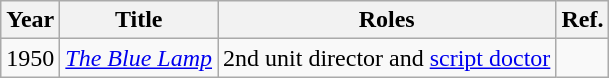<table class="wikitable">
<tr>
<th>Year</th>
<th>Title</th>
<th>Roles</th>
<th>Ref.</th>
</tr>
<tr>
<td>1950</td>
<td><em><a href='#'>The Blue Lamp</a></em></td>
<td>2nd unit director and <a href='#'>script doctor</a></td>
<td></td>
</tr>
</table>
